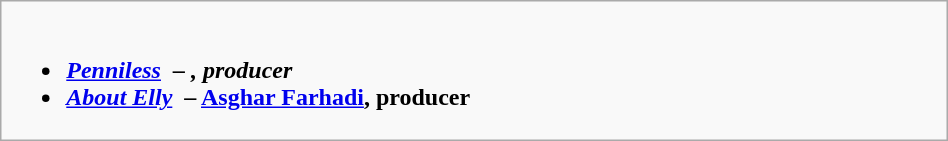<table class=wikitable width="50%">
<tr>
<td valign="top" width="50%"><br><ul><li><strong><em><a href='#'>Penniless</a><em>  – , producer<strong></li><li></em></strong><a href='#'>About Elly</a></em>  – <a href='#'>Asghar Farhadi</a>, producer</strong></li></ul></td>
</tr>
</table>
